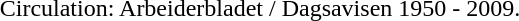<table class="toccolours" style="margin:0.2em auto">
<tr>
<td></td>
</tr>
<tr>
<td>Circulation: Arbeiderbladet / Dagsavisen 1950 - 2009.</td>
</tr>
</table>
